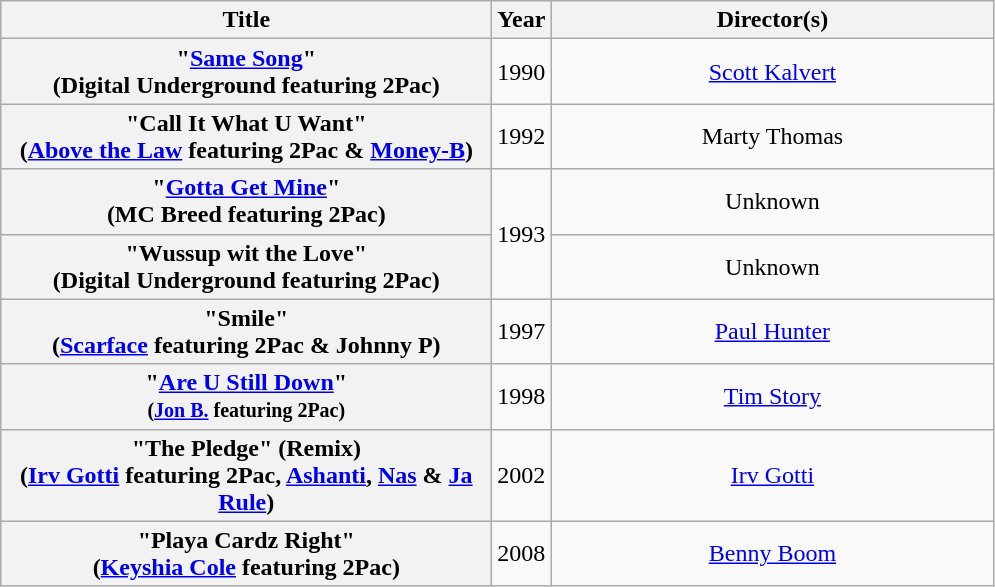<table class="wikitable plainrowheaders" style="text-align:center;">
<tr>
<th scope="col" style="width:20em;">Title</th>
<th scope="col">Year</th>
<th scope="col" style="width:18em;">Director(s)</th>
</tr>
<tr>
<th scope="row">"<a href='#'>Same Song</a>"<br><span>(Digital Underground featuring 2Pac)</span></th>
<td>1990</td>
<td><a href='#'>Scott Kalvert</a></td>
</tr>
<tr>
<th scope="row">"Call It What U Want"<br><span>(<a href='#'>Above the Law</a> featuring 2Pac & <a href='#'>Money-B</a>)</span></th>
<td>1992</td>
<td>Marty Thomas</td>
</tr>
<tr>
<th scope="row">"<a href='#'>Gotta Get Mine</a>"<br><span>(MC Breed featuring 2Pac)</span></th>
<td rowspan="2">1993</td>
<td>Unknown</td>
</tr>
<tr>
<th scope="row">"Wussup wit the Love"<br><span>(Digital Underground featuring 2Pac)</span></th>
<td>Unknown</td>
</tr>
<tr>
<th scope="row">"Smile"<br><span>(<a href='#'>Scarface</a> featuring 2Pac & Johnny P)</span></th>
<td>1997</td>
<td><a href='#'>Paul Hunter</a></td>
</tr>
<tr>
<th scope="row">"<a href='#'>Are U Still Down</a>"<br><small>(<a href='#'>Jon B.</a> featuring 2Pac)</small></th>
<td>1998</td>
<td><a href='#'>Tim Story</a></td>
</tr>
<tr>
<th scope="row">"The Pledge" (Remix)<br><span>(<a href='#'>Irv Gotti</a> featuring 2Pac, <a href='#'>Ashanti</a>, <a href='#'>Nas</a> & <a href='#'>Ja Rule</a>)</span></th>
<td>2002</td>
<td><a href='#'>Irv Gotti</a></td>
</tr>
<tr>
<th scope="row">"Playa Cardz Right"<br><span>(<a href='#'>Keyshia Cole</a> featuring 2Pac)</span></th>
<td>2008</td>
<td><a href='#'>Benny Boom</a></td>
</tr>
</table>
